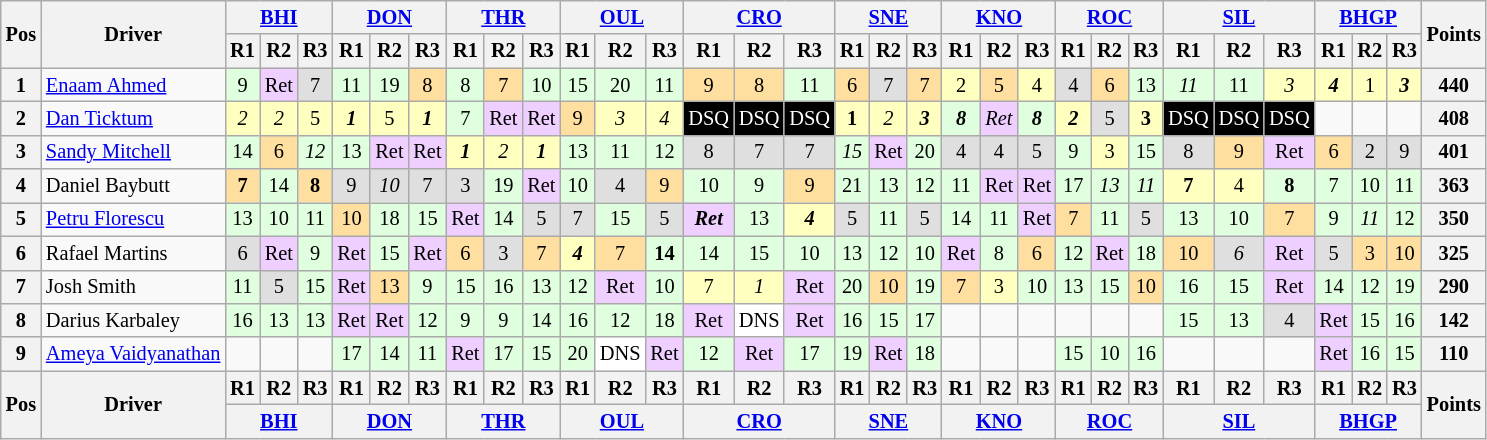<table class="wikitable" style="font-size: 85%; text-align: center;">
<tr>
<th rowspan=2>Pos</th>
<th rowspan=2>Driver</th>
<th colspan=3><a href='#'>BHI</a></th>
<th colspan=3><a href='#'>DON</a></th>
<th colspan=3><a href='#'>THR</a></th>
<th colspan=3><a href='#'>OUL</a></th>
<th colspan=3><a href='#'>CRO</a></th>
<th colspan=3><a href='#'>SNE</a></th>
<th colspan=3><a href='#'>KNO</a></th>
<th colspan=3><a href='#'>ROC</a></th>
<th colspan=3><a href='#'>SIL</a></th>
<th colspan=3><a href='#'>BHGP</a></th>
<th rowspan=2>Points</th>
</tr>
<tr>
<th>R1</th>
<th>R2</th>
<th>R3</th>
<th>R1</th>
<th>R2</th>
<th>R3</th>
<th>R1</th>
<th>R2</th>
<th>R3</th>
<th>R1</th>
<th>R2</th>
<th>R3</th>
<th>R1</th>
<th>R2</th>
<th>R3</th>
<th>R1</th>
<th>R2</th>
<th>R3</th>
<th>R1</th>
<th>R2</th>
<th>R3</th>
<th>R1</th>
<th>R2</th>
<th>R3</th>
<th>R1</th>
<th>R2</th>
<th>R3</th>
<th>R1</th>
<th>R2</th>
<th>R3</th>
</tr>
<tr>
<th>1</th>
<td style="text-align:left"> <a href='#'>Enaam Ahmed</a></td>
<td style="background:#DFFFDF;">9</td>
<td style="background:#EFCFFF;">Ret</td>
<td style="background:#DFDFDF;">7</td>
<td style="background:#DFFFDF;">11</td>
<td style="background:#DFFFDF;">19</td>
<td style="background:#FFDF9F;">8</td>
<td style="background:#DFFFDF;">8</td>
<td style="background:#FFDF9F;">7</td>
<td style="background:#DFFFDF;">10</td>
<td style="background:#DFFFDF;">15</td>
<td style="background:#DFFFDF;">20</td>
<td style="background:#DFFFDF;">11</td>
<td style="background:#FFDF9F;">9</td>
<td style="background:#FFDF9F;">8</td>
<td style="background:#DFFFDF;">11</td>
<td style="background:#FFDF9F;">6</td>
<td style="background:#DFDFDF;">7</td>
<td style="background:#FFDF9F;">7</td>
<td style="background:#FFFFBF;">2</td>
<td style="background:#FFDF9F;">5</td>
<td style="background:#FFFFBF;">4</td>
<td style="background:#DFDFDF;">4</td>
<td style="background:#FFDF9F;">6</td>
<td style="background:#DFFFDF;">13</td>
<td style="background:#DFFFDF;"><em>11</em></td>
<td style="background:#DFFFDF;">11</td>
<td style="background:#FFFFBF;"><em>3</em></td>
<td style="background:#FFFFBF;"><strong><em>4</em></strong></td>
<td style="background:#FFFFBF;">1</td>
<td style="background:#FFFFBF;"><strong><em>3</em></strong></td>
<th>440</th>
</tr>
<tr>
<th>2</th>
<td style="text-align:left"> <a href='#'>Dan Ticktum</a></td>
<td style="background:#FFFFBF;"><em>2</em></td>
<td style="background:#FFFFBF;"><em>2</em></td>
<td style="background:#FFFFBF;">5</td>
<td style="background:#FFFFBF;"><strong><em>1</em></strong></td>
<td style="background:#FFFFBF;">5</td>
<td style="background:#FFFFBF;"><strong><em>1</em></strong></td>
<td style="background:#DFFFDF;">7</td>
<td style="background:#EFCFFF;">Ret</td>
<td style="background:#EFCFFF;">Ret</td>
<td style="background:#FFDF9F;">9</td>
<td style="background:#FFFFBF;"><em>3</em></td>
<td style="background:#FFFFBF;"><em>4</em></td>
<td style="background-color:#000000;color:white">DSQ</td>
<td style="background-color:#000000;color:white">DSQ</td>
<td style="background-color:#000000;color:white">DSQ</td>
<td style="background:#FFFFBF;"><strong>1</strong></td>
<td style="background:#FFFFBF;"><em>2</em></td>
<td style="background:#FFFFBF;"><strong><em>3</em></strong></td>
<td style="background:#DFFFDF;"><strong><em>8</em></strong></td>
<td style="background:#EFCFFF;"><em>Ret</em></td>
<td style="background:#DFFFDF;"><strong><em>8</em></strong></td>
<td style="background:#FFFFBF;"><strong><em>2</em></strong></td>
<td style="background:#DFDFDF;">5</td>
<td style="background:#FFFFBF;"><strong>3</strong></td>
<td style="background-color:#000000;color:white">DSQ</td>
<td style="background-color:#000000;color:white">DSQ</td>
<td style="background-color:#000000;color:white">DSQ</td>
<td></td>
<td></td>
<td></td>
<th>408</th>
</tr>
<tr>
<th>3</th>
<td style="text-align:left"> <a href='#'>Sandy Mitchell</a></td>
<td style="background:#DFFFDF;">14</td>
<td style="background:#FFDF9F;">6</td>
<td style="background:#DFFFDF;"><em>12</em></td>
<td style="background:#DFFFDF;">13</td>
<td style="background:#EFCFFF;">Ret</td>
<td style="background:#EFCFFF;">Ret</td>
<td style="background:#FFFFBF;"><strong><em>1</em></strong></td>
<td style="background:#FFFFBF;"><em>2</em></td>
<td style="background:#FFFFBF;"><strong><em>1</em></strong></td>
<td style="background:#DFFFDF;">13</td>
<td style="background:#DFFFDF;">11</td>
<td style="background:#DFFFDF;">12</td>
<td style="background:#DFDFDF;">8</td>
<td style="background:#DFDFDF;">7</td>
<td style="background:#DFDFDF;">7</td>
<td style="background:#DFFFDF;"><em>15</em></td>
<td style="background:#EFCFFF;">Ret</td>
<td style="background:#DFFFDF;">20</td>
<td style="background:#DFDFDF;">4</td>
<td style="background:#DFDFDF;">4</td>
<td style="background:#DFDFDF;">5</td>
<td style="background:#DFFFDF;">9</td>
<td style="background:#FFFFBF;">3</td>
<td style="background:#DFFFDF;">15</td>
<td style="background:#DFDFDF;">8</td>
<td style="background:#FFDF9F;">9</td>
<td style="background:#EFCFFF;">Ret</td>
<td style="background:#FFDF9F;">6</td>
<td style="background:#DFDFDF;">2</td>
<td style="background:#DFDFDF;">9</td>
<th>401</th>
</tr>
<tr>
<th>4</th>
<td style="text-align:left"> Daniel Baybutt</td>
<td style="background:#FFDF9F;"><strong>7</strong></td>
<td style="background:#DFFFDF;">14</td>
<td style="background:#FFDF9F;"><strong>8</strong></td>
<td style="background:#DFDFDF;">9</td>
<td style="background:#DFDFDF;"><em>10</em></td>
<td style="background:#DFDFDF;">7</td>
<td style="background:#DFDFDF;">3</td>
<td style="background:#DFFFDF;">19</td>
<td style="background:#EFCFFF;">Ret</td>
<td style="background:#DFFFDF;">10</td>
<td style="background:#DFDFDF;">4</td>
<td style="background:#FFDF9F;">9</td>
<td style="background:#DFFFDF;">10</td>
<td style="background:#DFFFDF;">9</td>
<td style="background:#FFDF9F;">9</td>
<td style="background:#DFFFDF;">21</td>
<td style="background:#DFFFDF;">13</td>
<td style="background:#DFFFDF;">12</td>
<td style="background:#DFFFDF;">11</td>
<td style="background:#EFCFFF;">Ret</td>
<td style="background:#EFCFFF;">Ret</td>
<td style="background:#DFFFDF;">17</td>
<td style="background:#DFFFDF;"><em>13</em></td>
<td style="background:#DFFFDF;"><em>11</em></td>
<td style="background:#FFFFBF;"><strong>7</strong></td>
<td style="background:#FFFFBF;">4</td>
<td style="background:#DFFFDF;"><strong>8</strong></td>
<td style="background:#DFFFDF;">7</td>
<td style="background:#DFFFDF;">10</td>
<td style="background:#DFFFDF;">11</td>
<th>363</th>
</tr>
<tr>
<th>5</th>
<td style="text-align:left"> <a href='#'>Petru Florescu</a></td>
<td style="background:#DFFFDF;">13</td>
<td style="background:#DFFFDF;">10</td>
<td style="background:#DFFFDF;">11</td>
<td style="background:#FFDF9F;">10</td>
<td style="background:#DFFFDF;">18</td>
<td style="background:#DFFFDF;">15</td>
<td style="background:#EFCFFF;">Ret</td>
<td style="background:#DFFFDF;">14</td>
<td style="background:#DFDFDF;">5</td>
<td style="background:#DFDFDF;">7</td>
<td style="background:#DFFFDF;">15</td>
<td style="background:#DFDFDF;">5</td>
<td style="background:#EFCFFF;"><strong><em>Ret</em></strong></td>
<td style="background:#DFFFDF;">13</td>
<td style="background:#FFFFBF;"><strong><em>4</em></strong></td>
<td style="background:#DFDFDF;">5</td>
<td style="background:#DFFFDF;">11</td>
<td style="background:#DFDFDF;">5</td>
<td style="background:#DFFFDF;">14</td>
<td style="background:#DFFFDF;">11</td>
<td style="background:#EFCFFF;">Ret</td>
<td style="background:#FFDF9F;">7</td>
<td style="background:#DFFFDF;">11</td>
<td style="background:#DFDFDF;">5</td>
<td style="background:#DFFFDF;">13</td>
<td style="background:#DFFFDF;">10</td>
<td style="background:#FFDF9F;">7</td>
<td style="background:#DFFFDF;">9</td>
<td style="background:#DFFFDF;"><em>11</em></td>
<td style="background:#DFFFDF;">12</td>
<th>350</th>
</tr>
<tr>
<th>6</th>
<td style="text-align:left"> Rafael Martins</td>
<td style="background:#DFDFDF;">6</td>
<td style="background:#EFCFFF;">Ret</td>
<td style="background:#DFFFDF;">9</td>
<td style="background:#EFCFFF;">Ret</td>
<td style="background:#DFFFDF;">15</td>
<td style="background:#EFCFFF;">Ret</td>
<td style="background:#FFDF9F;">6</td>
<td style="background:#DFDFDF;">3</td>
<td style="background:#FFDF9F;">7</td>
<td style="background:#FFFFBF;"><strong><em>4</em></strong></td>
<td style="background:#FFDF9F;">7</td>
<td style="background:#DFFFDF;"><strong>14</strong></td>
<td style="background:#DFFFDF;">14</td>
<td style="background:#DFFFDF;">15</td>
<td style="background:#DFFFDF;">10</td>
<td style="background:#DFFFDF;">13</td>
<td style="background:#DFFFDF;">12</td>
<td style="background:#DFFFDF;">10</td>
<td style="background:#EFCFFF;">Ret</td>
<td style="background:#DFFFDF;">8</td>
<td style="background:#FFDF9F;">6</td>
<td style="background:#DFFFDF;">12</td>
<td style="background:#EFCFFF;">Ret</td>
<td style="background:#DFFFDF;">18</td>
<td style="background:#FFDF9F;">10</td>
<td style="background:#DFDFDF;"><em>6</em></td>
<td style="background:#EFCFFF;">Ret</td>
<td style="background:#DFDFDF;">5</td>
<td style="background:#FFDF9F;">3</td>
<td style="background:#FFDF9F;">10</td>
<th>325</th>
</tr>
<tr>
<th>7</th>
<td style="text-align:left"> Josh Smith</td>
<td style="background:#DFFFDF;">11</td>
<td style="background:#DFDFDF;">5</td>
<td style="background:#DFFFDF;">15</td>
<td style="background:#EFCFFF;">Ret</td>
<td style="background:#FFDF9F;">13</td>
<td style="background:#DFFFDF;">9</td>
<td style="background:#DFFFDF;">15</td>
<td style="background:#DFFFDF;">16</td>
<td style="background:#DFFFDF;">13</td>
<td style="background:#DFFFDF;">12</td>
<td style="background:#EFCFFF;">Ret</td>
<td style="background:#DFFFDF;">10</td>
<td style="background:#FFFFBF;">7</td>
<td style="background:#FFFFBF;"><em>1</em></td>
<td style="background:#EFCFFF;">Ret</td>
<td style="background:#DFFFDF;">20</td>
<td style="background:#FFDF9F;">10</td>
<td style="background:#DFFFDF;">19</td>
<td style="background:#FFDF9F;">7</td>
<td style="background:#FFFFBF;">3</td>
<td style="background:#DFFFDF;">10</td>
<td style="background:#DFFFDF;">13</td>
<td style="background:#DFFFDF;">15</td>
<td style="background:#FFDF9F;">10</td>
<td style="background:#DFFFDF;">16</td>
<td style="background:#DFFFDF;">15</td>
<td style="background:#EFCFFF;">Ret</td>
<td style="background:#DFFFDF;">14</td>
<td style="background:#DFFFDF;">12</td>
<td style="background:#DFFFDF;">19</td>
<th>290</th>
</tr>
<tr>
<th>8</th>
<td style="text-align:left"> Darius Karbaley</td>
<td style="background:#DFFFDF;">16</td>
<td style="background:#DFFFDF;">13</td>
<td style="background:#DFFFDF;">13</td>
<td style="background:#EFCFFF;">Ret</td>
<td style="background:#EFCFFF;">Ret</td>
<td style="background:#DFFFDF;">12</td>
<td style="background:#DFFFDF;">9</td>
<td style="background:#DFFFDF;">9</td>
<td style="background:#DFFFDF;">14</td>
<td style="background:#DFFFDF;">16</td>
<td style="background:#DFFFDF;">12</td>
<td style="background:#DFFFDF;">18</td>
<td style="background:#EFCFFF;">Ret</td>
<td style="background:#FFFFFF;">DNS</td>
<td style="background:#EFCFFF;">Ret</td>
<td style="background:#DFFFDF;">16</td>
<td style="background:#DFFFDF;">15</td>
<td style="background:#DFFFDF;">17</td>
<td></td>
<td></td>
<td></td>
<td></td>
<td></td>
<td></td>
<td style="background:#DFFFDF;">15</td>
<td style="background:#DFFFDF;">13</td>
<td style="background:#DFDFDF;">4</td>
<td style="background:#EFCFFF;">Ret</td>
<td style="background:#DFFFDF;">15</td>
<td style="background:#DFFFDF;">16</td>
<th>142</th>
</tr>
<tr>
<th>9</th>
<td style="text-align:left" nowrap> <a href='#'>Ameya Vaidyanathan</a></td>
<td></td>
<td></td>
<td></td>
<td style="background:#DFFFDF;">17</td>
<td style="background:#DFFFDF;">14</td>
<td style="background:#DFFFDF;">11</td>
<td style="background:#EFCFFF;">Ret</td>
<td style="background:#DFFFDF;">17</td>
<td style="background:#DFFFDF;">15</td>
<td style="background:#DFFFDF;">20</td>
<td style="background:#FFFFFF;">DNS</td>
<td style="background:#EFCFFF;">Ret</td>
<td style="background:#DFFFDF;">12</td>
<td style="background:#EFCFFF;">Ret</td>
<td style="background:#DFFFDF;">17</td>
<td style="background:#DFFFDF;">19</td>
<td style="background:#EFCFFF;">Ret</td>
<td style="background:#DFFFDF;">18</td>
<td></td>
<td></td>
<td></td>
<td style="background:#DFFFDF;">15</td>
<td style="background:#DFFFDF;">10</td>
<td style="background:#DFFFDF;">16</td>
<td></td>
<td></td>
<td></td>
<td style="background:#EFCFFF;">Ret</td>
<td style="background:#DFFFDF;">16</td>
<td style="background:#DFFFDF;">15</td>
<th>110</th>
</tr>
<tr>
<th rowspan=2>Pos</th>
<th rowspan=2>Driver</th>
<th>R1</th>
<th>R2</th>
<th>R3</th>
<th>R1</th>
<th>R2</th>
<th>R3</th>
<th>R1</th>
<th>R2</th>
<th>R3</th>
<th>R1</th>
<th>R2</th>
<th>R3</th>
<th>R1</th>
<th>R2</th>
<th>R3</th>
<th>R1</th>
<th>R2</th>
<th>R3</th>
<th>R1</th>
<th>R2</th>
<th>R3</th>
<th>R1</th>
<th>R2</th>
<th>R3</th>
<th>R1</th>
<th>R2</th>
<th>R3</th>
<th>R1</th>
<th>R2</th>
<th>R3</th>
<th rowspan=2>Points</th>
</tr>
<tr>
<th colspan=3><a href='#'>BHI</a></th>
<th colspan=3><a href='#'>DON</a></th>
<th colspan=3><a href='#'>THR</a></th>
<th colspan=3><a href='#'>OUL</a></th>
<th colspan=3><a href='#'>CRO</a></th>
<th colspan=3><a href='#'>SNE</a></th>
<th colspan=3><a href='#'>KNO</a></th>
<th colspan=3><a href='#'>ROC</a></th>
<th colspan=3><a href='#'>SIL</a></th>
<th colspan=3><a href='#'>BHGP</a></th>
</tr>
</table>
